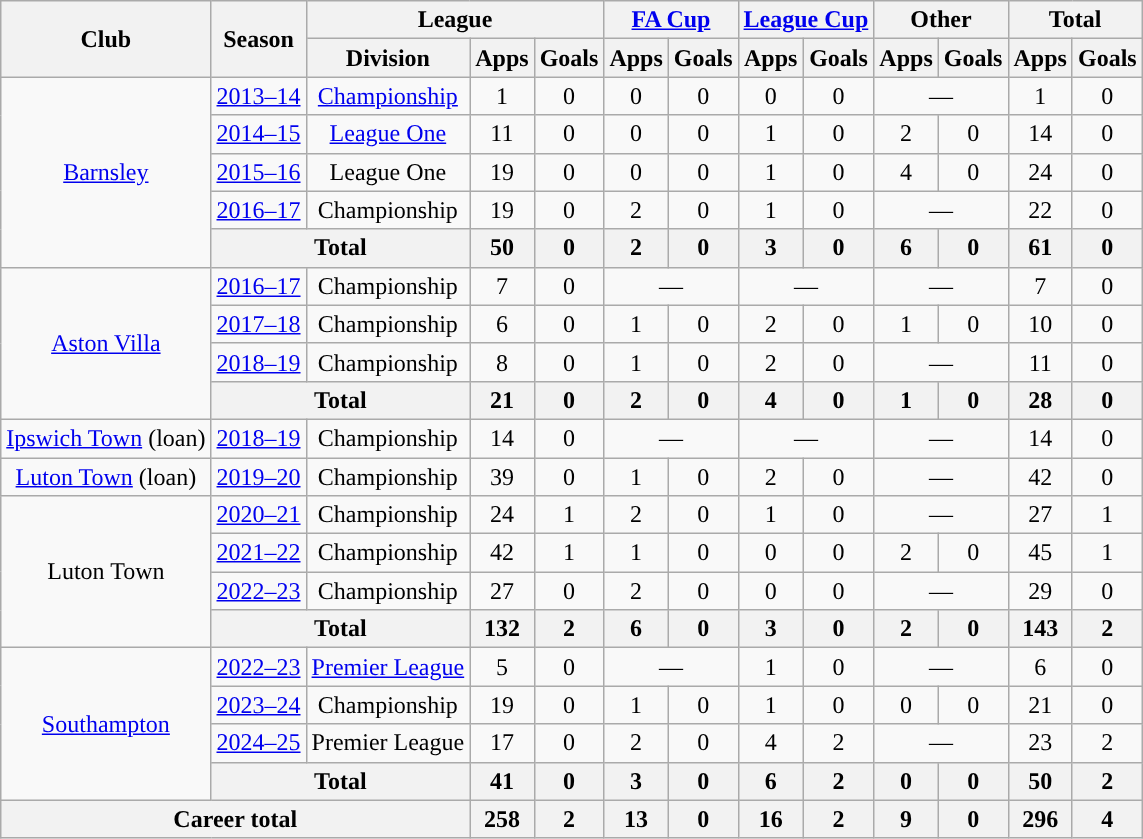<table class="wikitable" style="text-align: center;">
<tr>
<th rowspan="2">Club</th>
<th rowspan="2">Season</th>
<th colspan="3">League</th>
<th colspan="2"><a href='#'>FA Cup</a></th>
<th colspan="2"><a href='#'>League Cup</a></th>
<th colspan="2">Other</th>
<th colspan="2">Total</th>
</tr>
<tr>
<th>Division</th>
<th>Apps</th>
<th>Goals</th>
<th>Apps</th>
<th>Goals</th>
<th>Apps</th>
<th>Goals</th>
<th>Apps</th>
<th>Goals</th>
<th>Apps</th>
<th>Goals</th>
</tr>
<tr>
<td rowspan="5"><a href='#'>Barnsley</a></td>
<td><a href='#'>2013–14</a></td>
<td><a href='#'>Championship</a></td>
<td>1</td>
<td>0</td>
<td>0</td>
<td>0</td>
<td>0</td>
<td>0</td>
<td colspan="2">—</td>
<td>1</td>
<td>0</td>
</tr>
<tr>
<td><a href='#'>2014–15</a></td>
<td><a href='#'>League One</a></td>
<td>11</td>
<td>0</td>
<td>0</td>
<td>0</td>
<td>1</td>
<td>0</td>
<td>2</td>
<td>0</td>
<td>14</td>
<td>0</td>
</tr>
<tr>
<td><a href='#'>2015–16</a></td>
<td>League One</td>
<td>19</td>
<td>0</td>
<td>0</td>
<td>0</td>
<td>1</td>
<td>0</td>
<td>4</td>
<td>0</td>
<td>24</td>
<td>0</td>
</tr>
<tr>
<td><a href='#'>2016–17</a></td>
<td>Championship</td>
<td>19</td>
<td>0</td>
<td>2</td>
<td>0</td>
<td>1</td>
<td>0</td>
<td colspan="2">—</td>
<td>22</td>
<td>0</td>
</tr>
<tr>
<th colspan="2">Total</th>
<th>50</th>
<th>0</th>
<th>2</th>
<th>0</th>
<th>3</th>
<th>0</th>
<th>6</th>
<th>0</th>
<th>61</th>
<th>0</th>
</tr>
<tr>
<td rowspan="4"><a href='#'>Aston Villa</a></td>
<td><a href='#'>2016–17</a></td>
<td>Championship</td>
<td>7</td>
<td>0</td>
<td colspan="2">—</td>
<td colspan="2">—</td>
<td colspan="2">—</td>
<td>7</td>
<td>0</td>
</tr>
<tr>
<td><a href='#'>2017–18</a></td>
<td>Championship</td>
<td>6</td>
<td>0</td>
<td>1</td>
<td>0</td>
<td>2</td>
<td>0</td>
<td>1</td>
<td>0</td>
<td>10</td>
<td>0</td>
</tr>
<tr>
<td><a href='#'>2018–19</a></td>
<td>Championship</td>
<td>8</td>
<td>0</td>
<td>1</td>
<td>0</td>
<td>2</td>
<td>0</td>
<td colspan="2">—</td>
<td>11</td>
<td>0</td>
</tr>
<tr>
<th colspan="2">Total</th>
<th>21</th>
<th>0</th>
<th>2</th>
<th>0</th>
<th>4</th>
<th>0</th>
<th>1</th>
<th>0</th>
<th>28</th>
<th>0</th>
</tr>
<tr>
<td><a href='#'>Ipswich Town</a> (loan)</td>
<td><a href='#'>2018–19</a></td>
<td>Championship</td>
<td>14</td>
<td>0</td>
<td colspan="2">—</td>
<td colspan="2">—</td>
<td colspan="2">—</td>
<td>14</td>
<td>0</td>
</tr>
<tr>
<td><a href='#'>Luton Town</a> (loan)</td>
<td><a href='#'>2019–20</a></td>
<td>Championship</td>
<td>39</td>
<td>0</td>
<td>1</td>
<td>0</td>
<td>2</td>
<td>0</td>
<td colspan="2">—</td>
<td>42</td>
<td>0</td>
</tr>
<tr>
<td rowspan="4">Luton Town</td>
<td><a href='#'>2020–21</a></td>
<td>Championship</td>
<td>24</td>
<td>1</td>
<td>2</td>
<td>0</td>
<td>1</td>
<td>0</td>
<td colspan="2">—</td>
<td>27</td>
<td>1</td>
</tr>
<tr>
<td><a href='#'>2021–22</a></td>
<td>Championship</td>
<td>42</td>
<td>1</td>
<td>1</td>
<td>0</td>
<td>0</td>
<td>0</td>
<td>2</td>
<td>0</td>
<td>45</td>
<td>1</td>
</tr>
<tr>
<td><a href='#'>2022–23</a></td>
<td>Championship</td>
<td>27</td>
<td>0</td>
<td>2</td>
<td>0</td>
<td>0</td>
<td>0</td>
<td colspan="2">—</td>
<td>29</td>
<td>0</td>
</tr>
<tr>
<th colspan="2">Total</th>
<th>132</th>
<th>2</th>
<th>6</th>
<th>0</th>
<th>3</th>
<th>0</th>
<th>2</th>
<th>0</th>
<th>143</th>
<th>2</th>
</tr>
<tr>
<td rowspan="4"><a href='#'>Southampton</a></td>
<td><a href='#'>2022–23</a></td>
<td><a href='#'>Premier League</a></td>
<td>5</td>
<td>0</td>
<td colspan="2">—</td>
<td>1</td>
<td>0</td>
<td colspan="2">—</td>
<td>6</td>
<td>0</td>
</tr>
<tr>
<td><a href='#'>2023–24</a></td>
<td>Championship</td>
<td>19</td>
<td>0</td>
<td>1</td>
<td>0</td>
<td>1</td>
<td>0</td>
<td>0</td>
<td>0</td>
<td>21</td>
<td>0</td>
</tr>
<tr>
<td><a href='#'>2024–25</a></td>
<td>Premier League</td>
<td>17</td>
<td>0</td>
<td>2</td>
<td>0</td>
<td>4</td>
<td>2</td>
<td colspan="2">—</td>
<td>23</td>
<td>2</td>
</tr>
<tr>
<th colspan="2">Total</th>
<th>41</th>
<th>0</th>
<th>3</th>
<th>0</th>
<th>6</th>
<th>2</th>
<th>0</th>
<th>0</th>
<th>50</th>
<th>2</th>
</tr>
<tr>
<th colspan="3">Career total</th>
<th>258</th>
<th>2</th>
<th>13</th>
<th>0</th>
<th>16</th>
<th>2</th>
<th>9</th>
<th>0</th>
<th>296</th>
<th>4</th>
</tr>
</table>
